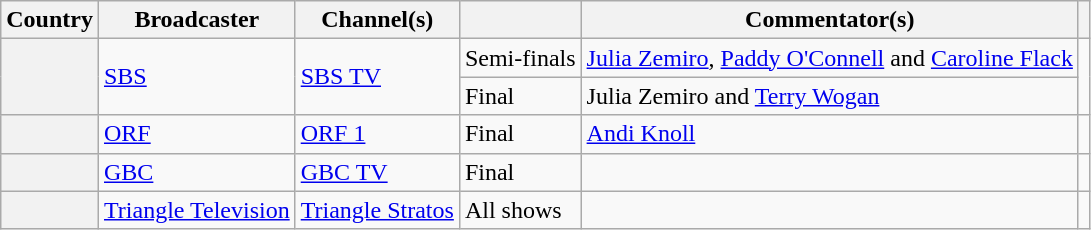<table class="wikitable plainrowheaders">
<tr>
<th scope="col">Country</th>
<th scope="col">Broadcaster</th>
<th scope="col">Channel(s)</th>
<th scope="col"></th>
<th scope="col">Commentator(s)</th>
<th scope="col"></th>
</tr>
<tr>
<th scope="rowgroup" rowspan="2"></th>
<td rowspan="2"><a href='#'>SBS</a></td>
<td rowspan="2"><a href='#'>SBS TV</a></td>
<td>Semi-finals</td>
<td><a href='#'>Julia Zemiro</a>, <a href='#'>Paddy O'Connell</a> and <a href='#'>Caroline Flack</a></td>
<td rowspan="2"></td>
</tr>
<tr>
<td>Final</td>
<td>Julia Zemiro and <a href='#'>Terry Wogan</a></td>
</tr>
<tr>
<th scope="row"></th>
<td><a href='#'>ORF</a></td>
<td><a href='#'>ORF 1</a></td>
<td>Final</td>
<td><a href='#'>Andi Knoll</a></td>
<td></td>
</tr>
<tr>
<th scope="row"></th>
<td><a href='#'>GBC</a></td>
<td><a href='#'>GBC TV</a></td>
<td>Final</td>
<td></td>
<td></td>
</tr>
<tr>
<th scope="row"></th>
<td><a href='#'>Triangle Television</a></td>
<td><a href='#'>Triangle Stratos</a></td>
<td>All shows</td>
<td></td>
<td></td>
</tr>
</table>
